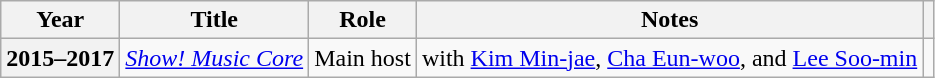<table class="wikitable plainrowheaders sortable">
<tr>
<th scope="col">Year</th>
<th scope="col">Title</th>
<th scope="col">Role</th>
<th scope="col" class="unsortable">Notes</th>
<th scope="col" class="unsortable"></th>
</tr>
<tr>
<th scope="row">2015–2017</th>
<td><em><a href='#'>Show! Music Core</a></em></td>
<td>Main host</td>
<td>with <a href='#'>Kim Min-jae</a>, <a href='#'>Cha Eun-woo</a>, and <a href='#'>Lee Soo-min</a></td>
<td style="text-align:center"></td>
</tr>
</table>
